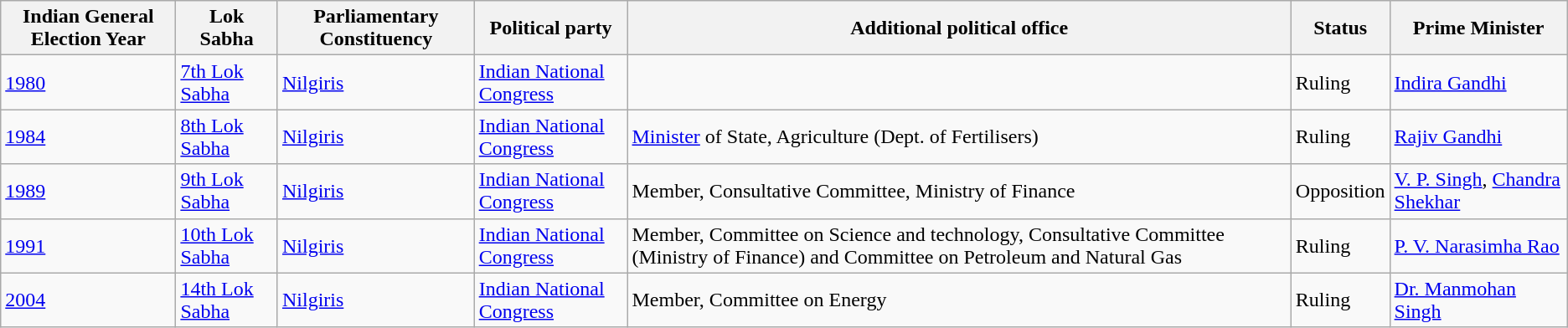<table class="wikitable">
<tr>
<th>Indian General Election Year</th>
<th>Lok Sabha</th>
<th>Parliamentary Constituency</th>
<th>Political party</th>
<th>Additional political office</th>
<th>Status</th>
<th>Prime Minister</th>
</tr>
<tr>
<td><a href='#'>1980</a></td>
<td><a href='#'>7th Lok Sabha</a></td>
<td><a href='#'>Nilgiris</a></td>
<td><a href='#'>Indian National Congress</a></td>
<td></td>
<td>Ruling</td>
<td><a href='#'>Indira Gandhi</a></td>
</tr>
<tr>
<td><a href='#'>1984</a></td>
<td><a href='#'>8th Lok Sabha</a></td>
<td><a href='#'>Nilgiris</a></td>
<td><a href='#'>Indian National Congress</a></td>
<td><a href='#'>Minister</a> of State, Agriculture (Dept. of Fertilisers)</td>
<td>Ruling</td>
<td><a href='#'>Rajiv Gandhi</a></td>
</tr>
<tr>
<td><a href='#'>1989</a></td>
<td><a href='#'>9th Lok Sabha</a></td>
<td><a href='#'>Nilgiris</a></td>
<td><a href='#'>Indian National Congress</a></td>
<td>Member, Consultative Committee, Ministry of Finance</td>
<td>Opposition</td>
<td><a href='#'>V. P. Singh</a>, <a href='#'>Chandra Shekhar</a></td>
</tr>
<tr>
<td><a href='#'>1991</a></td>
<td><a href='#'>10th Lok Sabha</a></td>
<td><a href='#'>Nilgiris</a></td>
<td><a href='#'>Indian National Congress</a></td>
<td>Member, Committee on Science and technology, Consultative Committee (Ministry of Finance) and Committee on Petroleum and Natural Gas</td>
<td>Ruling</td>
<td><a href='#'>P. V. Narasimha Rao</a></td>
</tr>
<tr>
<td><a href='#'>2004</a></td>
<td><a href='#'>14th Lok Sabha</a></td>
<td><a href='#'>Nilgiris</a></td>
<td><a href='#'>Indian National Congress</a></td>
<td>Member, Committee on Energy</td>
<td>Ruling</td>
<td><a href='#'>Dr. Manmohan Singh</a></td>
</tr>
</table>
